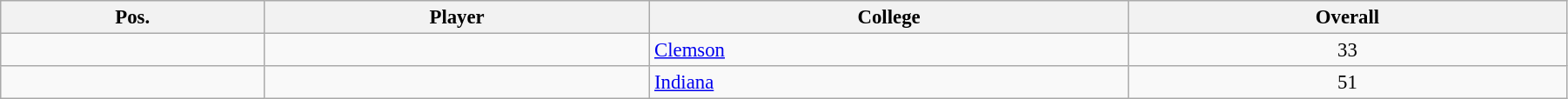<table class="wikitable" style="width:95%; text-align:center; font-size:95%; text-align:left;">
<tr>
<th>Pos.</th>
<th>Player</th>
<th>College</th>
<th>Overall</th>
</tr>
<tr>
<td align=center></td>
<td></td>
<td><a href='#'>Clemson</a></td>
<td align=center>33</td>
</tr>
<tr>
<td align=center></td>
<td></td>
<td><a href='#'>Indiana</a></td>
<td align=center>51</td>
</tr>
</table>
